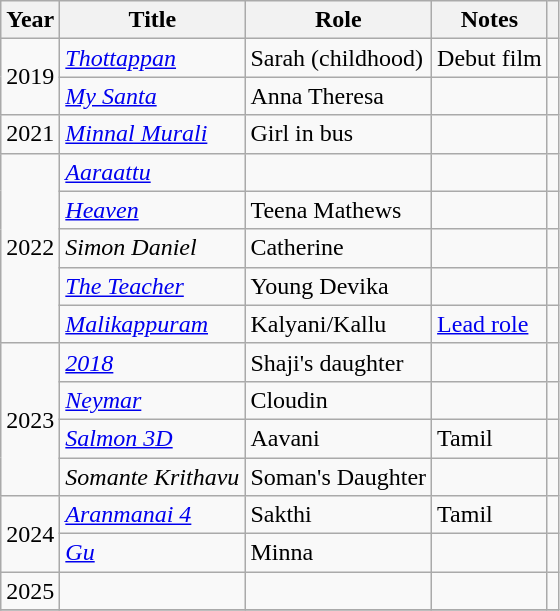<table class="wikitable sortable">
<tr>
<th scope="col">Year</th>
<th scope="col">Title</th>
<th scope="col">Role</th>
<th scope="col" class="unsortable">Notes</th>
<th scope="col" class="unsortable"></th>
</tr>
<tr>
<td rowspan="2">2019</td>
<td><em><a href='#'>Thottappan</a></em></td>
<td>Sarah (childhood)</td>
<td>Debut film</td>
<td></td>
</tr>
<tr>
<td><em><a href='#'>My Santa</a></em></td>
<td>Anna Theresa</td>
<td></td>
<td></td>
</tr>
<tr>
<td>2021</td>
<td><em><a href='#'>Minnal Murali</a></em></td>
<td>Girl in bus</td>
<td></td>
<td></td>
</tr>
<tr>
<td rowspan="5">2022</td>
<td><a href='#'><em>Aaraattu</em></a></td>
<td></td>
<td></td>
<td></td>
</tr>
<tr>
<td><em><a href='#'>Heaven</a></em></td>
<td>Teena Mathews</td>
<td></td>
<td></td>
</tr>
<tr>
<td><em>Simon Daniel</em></td>
<td>Catherine</td>
<td></td>
<td></td>
</tr>
<tr>
<td><em><a href='#'>The Teacher</a></em></td>
<td>Young Devika</td>
<td></td>
<td></td>
</tr>
<tr>
<td><em><a href='#'>Malikappuram</a></em></td>
<td>Kalyani/Kallu</td>
<td><a href='#'>Lead role</a></td>
<td></td>
</tr>
<tr>
<td rowspan=4>2023</td>
<td><em><a href='#'>2018</a></em></td>
<td>Shaji's daughter</td>
<td></td>
<td></td>
</tr>
<tr>
<td><em><a href='#'>Neymar</a></em></td>
<td>Cloudin</td>
<td></td>
<td></td>
</tr>
<tr>
<td><em><a href='#'>Salmon 3D</a></em></td>
<td>Aavani</td>
<td>Tamil</td>
<td></td>
</tr>
<tr>
<td><em>Somante Krithavu</em></td>
<td>Soman's Daughter</td>
<td></td>
<td></td>
</tr>
<tr>
<td rowspan=2>2024</td>
<td><em><a href='#'>Aranmanai 4</a></em></td>
<td>Sakthi</td>
<td>Tamil</td>
<td></td>
</tr>
<tr>
<td><em><a href='#'>Gu</a></em></td>
<td>Minna</td>
<td></td>
<td></td>
</tr>
<tr>
<td>2025</td>
<td></td>
<td></td>
<td></td>
<td></td>
</tr>
<tr>
</tr>
</table>
